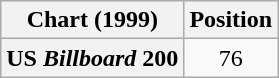<table class="wikitable plainrowheaders" style="text-align:center;">
<tr>
<th>Chart (1999)</th>
<th>Position</th>
</tr>
<tr>
<th scope="row">US <em>Billboard</em> 200</th>
<td>76</td>
</tr>
</table>
